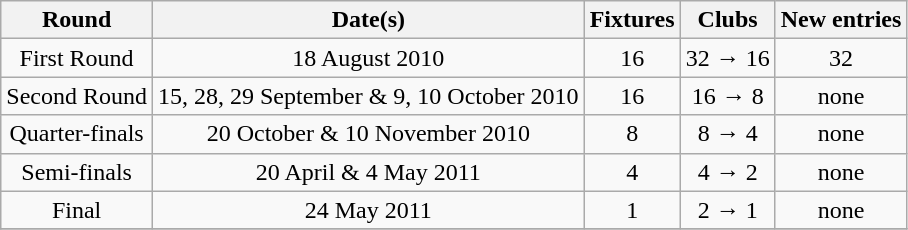<table class="wikitable" style="text-align:center">
<tr>
<th>Round</th>
<th>Date(s)</th>
<th>Fixtures</th>
<th>Clubs</th>
<th>New entries</th>
</tr>
<tr>
<td>First Round</td>
<td>18 August 2010</td>
<td>16</td>
<td>32 → 16</td>
<td>32</td>
</tr>
<tr>
<td>Second Round</td>
<td>15, 28, 29 September & 9, 10 October 2010</td>
<td>16</td>
<td>16 → 8</td>
<td>none</td>
</tr>
<tr>
<td>Quarter-finals</td>
<td>20 October & 10 November 2010</td>
<td>8</td>
<td>8 → 4</td>
<td>none</td>
</tr>
<tr>
<td>Semi-finals</td>
<td>20 April & 4 May 2011</td>
<td>4</td>
<td>4 → 2</td>
<td>none</td>
</tr>
<tr>
<td>Final</td>
<td>24 May 2011</td>
<td>1</td>
<td>2 → 1</td>
<td>none</td>
</tr>
<tr>
</tr>
</table>
